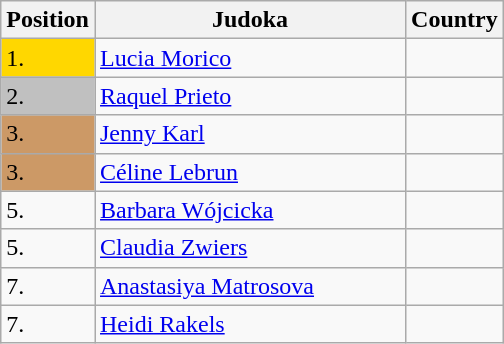<table class=wikitable>
<tr>
<th width=10>Position</th>
<th width=200>Judoka</th>
<th width=10>Country</th>
</tr>
<tr>
<td bgcolor=gold>1.</td>
<td><a href='#'>Lucia Morico</a></td>
<td></td>
</tr>
<tr>
<td bgcolor="silver">2.</td>
<td><a href='#'>Raquel Prieto</a></td>
<td></td>
</tr>
<tr>
<td bgcolor="CC9966">3.</td>
<td><a href='#'>Jenny Karl</a></td>
<td></td>
</tr>
<tr>
<td bgcolor="CC9966">3.</td>
<td><a href='#'>Céline Lebrun</a></td>
<td></td>
</tr>
<tr>
<td>5.</td>
<td><a href='#'>Barbara Wójcicka</a></td>
<td></td>
</tr>
<tr>
<td>5.</td>
<td><a href='#'>Claudia Zwiers</a></td>
<td></td>
</tr>
<tr>
<td>7.</td>
<td><a href='#'>Anastasiya Matrosova</a></td>
<td></td>
</tr>
<tr>
<td>7.</td>
<td><a href='#'>Heidi Rakels</a></td>
<td></td>
</tr>
</table>
